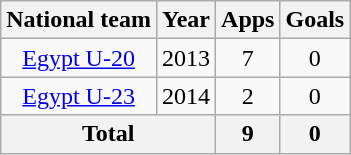<table class = "wikitable" style = "text-align:center">
<tr>
<th>National team</th>
<th>Year</th>
<th>Apps</th>
<th>Goals</th>
</tr>
<tr>
<td><a href='#'>Egypt U-20</a></td>
<td>2013</td>
<td>7</td>
<td>0</td>
</tr>
<tr>
<td><a href='#'>Egypt U-23</a></td>
<td>2014</td>
<td>2</td>
<td>0</td>
</tr>
<tr>
<th colspan="2">Total</th>
<th>9</th>
<th>0</th>
</tr>
</table>
